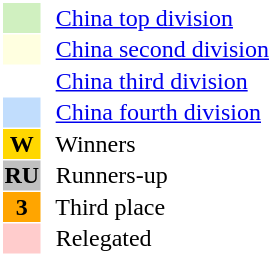<table style="border: 1px solid #ffffff; background-color: #ffffff" cellspacing="1" cellpadding="1">
<tr>
<td bgcolor="#D0F0C0" width="20"></td>
<td bgcolor="#ffffff" align="left">  <a href='#'>China top division</a></td>
</tr>
<tr>
<td bgcolor="#FFFFE0" width="20"></td>
<td bgcolor="#ffffff" align="left">  <a href='#'>China second division</a></td>
</tr>
<tr>
<th bgcolor="#ffffff" width="20"></th>
<td bgcolor="#ffffff" align="left">  <a href='#'>China third division</a></td>
</tr>
<tr>
<th bgcolor="#c1ddfd" width="20"></th>
<td bgcolor="#ffffff" align="left">  <a href='#'>China fourth division</a></td>
</tr>
<tr>
<th bgcolor="#FFD700" width="20">W</th>
<td bgcolor="#ffffff" align="left">  Winners</td>
</tr>
<tr>
<th bgcolor="#C0C0C0" width="20">RU</th>
<td bgcolor="#ffffff" align="left">  Runners-up</td>
</tr>
<tr>
<th bgcolor="#FFA500" width="20">3</th>
<td bgcolor="#ffffff" align="left">  Third place</td>
</tr>
<tr>
<th bgcolor="#ffcccc" width="20"></th>
<td bgcolor="#ffffff" align="left">  Relegated</td>
</tr>
</table>
